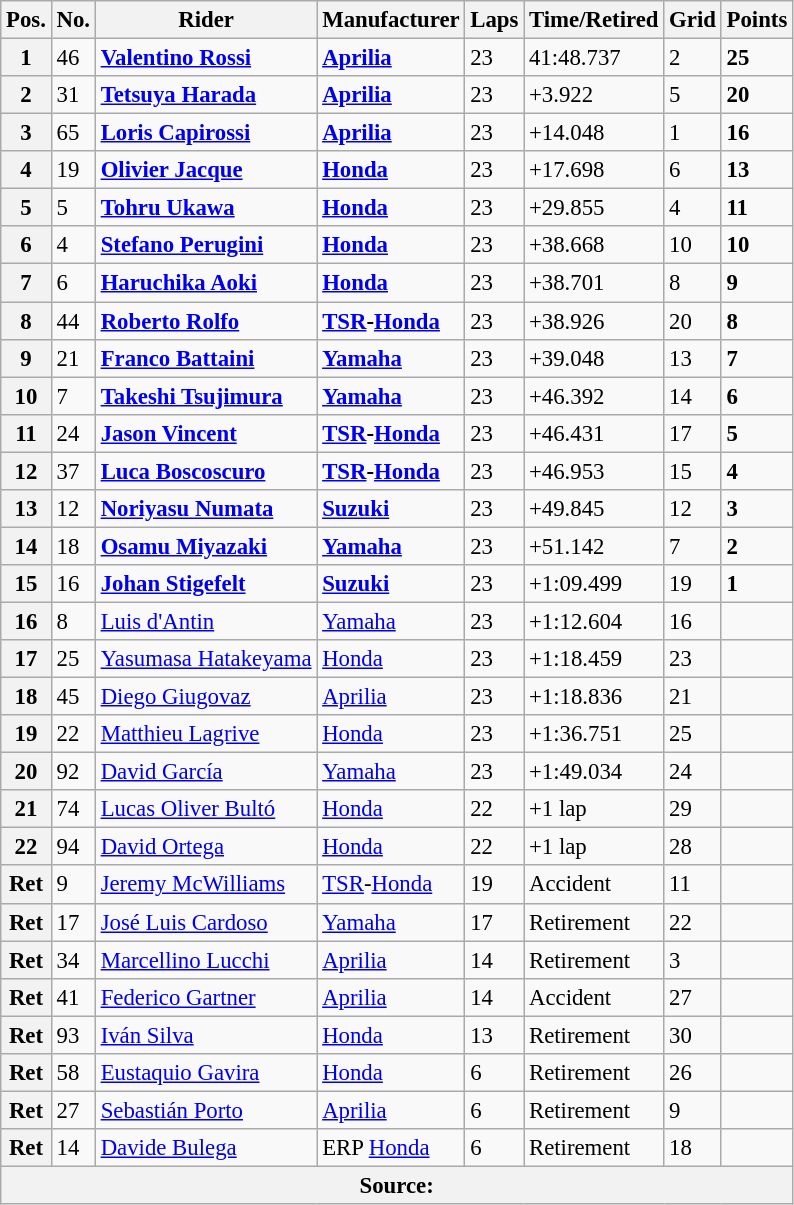<table class="wikitable" style="font-size: 95%;">
<tr>
<th>Pos.</th>
<th>No.</th>
<th>Rider</th>
<th>Manufacturer</th>
<th>Laps</th>
<th>Time/Retired</th>
<th>Grid</th>
<th>Points</th>
</tr>
<tr>
<th>1</th>
<td>46</td>
<td> <strong><a href='#'>Valentino Rossi</a></strong></td>
<td><strong><a href='#'>Aprilia</a></strong></td>
<td>23</td>
<td>41:48.737</td>
<td>2</td>
<td><strong>25</strong></td>
</tr>
<tr>
<th>2</th>
<td>31</td>
<td> <strong><a href='#'>Tetsuya Harada</a></strong></td>
<td><strong><a href='#'>Aprilia</a></strong></td>
<td>23</td>
<td>+3.922</td>
<td>5</td>
<td><strong>20</strong></td>
</tr>
<tr>
<th>3</th>
<td>65</td>
<td> <strong><a href='#'>Loris Capirossi</a></strong></td>
<td><strong><a href='#'>Aprilia</a></strong></td>
<td>23</td>
<td>+14.048</td>
<td>1</td>
<td><strong>16</strong></td>
</tr>
<tr>
<th>4</th>
<td>19</td>
<td> <strong><a href='#'>Olivier Jacque</a></strong></td>
<td><strong><a href='#'>Honda</a></strong></td>
<td>23</td>
<td>+17.698</td>
<td>6</td>
<td><strong>13</strong></td>
</tr>
<tr>
<th>5</th>
<td>5</td>
<td> <strong><a href='#'>Tohru Ukawa</a></strong></td>
<td><strong><a href='#'>Honda</a></strong></td>
<td>23</td>
<td>+29.855</td>
<td>4</td>
<td><strong>11</strong></td>
</tr>
<tr>
<th>6</th>
<td>4</td>
<td> <strong><a href='#'>Stefano Perugini</a></strong></td>
<td><strong><a href='#'>Honda</a></strong></td>
<td>23</td>
<td>+38.668</td>
<td>10</td>
<td><strong>10</strong></td>
</tr>
<tr>
<th>7</th>
<td>6</td>
<td> <strong><a href='#'>Haruchika Aoki</a></strong></td>
<td><strong><a href='#'>Honda</a></strong></td>
<td>23</td>
<td>+38.701</td>
<td>8</td>
<td><strong>9</strong></td>
</tr>
<tr>
<th>8</th>
<td>44</td>
<td> <strong><a href='#'>Roberto Rolfo</a></strong></td>
<td><strong><a href='#'>TSR</a>-<a href='#'>Honda</a></strong></td>
<td>23</td>
<td>+38.926</td>
<td>20</td>
<td><strong>8</strong></td>
</tr>
<tr>
<th>9</th>
<td>21</td>
<td> <strong><a href='#'>Franco Battaini</a></strong></td>
<td><strong><a href='#'>Yamaha</a></strong></td>
<td>23</td>
<td>+39.048</td>
<td>13</td>
<td><strong>7</strong></td>
</tr>
<tr>
<th>10</th>
<td>7</td>
<td> <strong><a href='#'>Takeshi Tsujimura</a></strong></td>
<td><strong><a href='#'>Yamaha</a></strong></td>
<td>23</td>
<td>+46.392</td>
<td>14</td>
<td><strong>6</strong></td>
</tr>
<tr>
<th>11</th>
<td>24</td>
<td> <strong><a href='#'>Jason Vincent</a></strong></td>
<td><strong><a href='#'>TSR</a>-<a href='#'>Honda</a></strong></td>
<td>23</td>
<td>+46.431</td>
<td>17</td>
<td><strong>5</strong></td>
</tr>
<tr>
<th>12</th>
<td>37</td>
<td> <strong><a href='#'>Luca Boscoscuro</a></strong></td>
<td><strong><a href='#'>TSR</a>-<a href='#'>Honda</a></strong></td>
<td>23</td>
<td>+46.953</td>
<td>15</td>
<td><strong>4</strong></td>
</tr>
<tr>
<th>13</th>
<td>12</td>
<td> <strong><a href='#'>Noriyasu Numata</a></strong></td>
<td><strong><a href='#'>Suzuki</a></strong></td>
<td>23</td>
<td>+49.845</td>
<td>12</td>
<td><strong>3</strong></td>
</tr>
<tr>
<th>14</th>
<td>18</td>
<td> <strong><a href='#'>Osamu Miyazaki</a></strong></td>
<td><strong><a href='#'>Yamaha</a></strong></td>
<td>23</td>
<td>+51.142</td>
<td>7</td>
<td><strong>2</strong></td>
</tr>
<tr>
<th>15</th>
<td>16</td>
<td> <strong><a href='#'>Johan Stigefelt</a></strong></td>
<td><strong><a href='#'>Suzuki</a></strong></td>
<td>23</td>
<td>+1:09.499</td>
<td>19</td>
<td><strong>1</strong></td>
</tr>
<tr>
<th>16</th>
<td>8</td>
<td> <a href='#'>Luis d'Antin</a></td>
<td><a href='#'>Yamaha</a></td>
<td>23</td>
<td>+1:12.604</td>
<td>16</td>
<td></td>
</tr>
<tr>
<th>17</th>
<td>25</td>
<td> <a href='#'>Yasumasa Hatakeyama</a></td>
<td><a href='#'>Honda</a></td>
<td>23</td>
<td>+1:18.459</td>
<td>23</td>
<td></td>
</tr>
<tr>
<th>18</th>
<td>45</td>
<td> <a href='#'>Diego Giugovaz</a></td>
<td><a href='#'>Aprilia</a></td>
<td>23</td>
<td>+1:18.836</td>
<td>21</td>
<td></td>
</tr>
<tr>
<th>19</th>
<td>22</td>
<td> <a href='#'>Matthieu Lagrive</a></td>
<td><a href='#'>Honda</a></td>
<td>23</td>
<td>+1:36.751</td>
<td>25</td>
<td></td>
</tr>
<tr>
<th>20</th>
<td>92</td>
<td> <a href='#'>David García</a></td>
<td><a href='#'>Yamaha</a></td>
<td>23</td>
<td>+1:49.034</td>
<td>24</td>
<td></td>
</tr>
<tr>
<th>21</th>
<td>74</td>
<td> <a href='#'>Lucas Oliver Bultó</a></td>
<td><a href='#'>Honda</a></td>
<td>22</td>
<td>+1 lap</td>
<td>29</td>
<td></td>
</tr>
<tr>
<th>22</th>
<td>94</td>
<td> <a href='#'>David Ortega</a></td>
<td><a href='#'>Honda</a></td>
<td>22</td>
<td>+1 lap</td>
<td>28</td>
<td></td>
</tr>
<tr>
<th>Ret</th>
<td>9</td>
<td> <a href='#'>Jeremy McWilliams</a></td>
<td><a href='#'>TSR</a>-<a href='#'>Honda</a></td>
<td>19</td>
<td>Accident</td>
<td>11</td>
<td></td>
</tr>
<tr>
<th>Ret</th>
<td>17</td>
<td> <a href='#'>José Luis Cardoso</a></td>
<td><a href='#'>Yamaha</a></td>
<td>17</td>
<td>Retirement</td>
<td>22</td>
<td></td>
</tr>
<tr>
<th>Ret</th>
<td>34</td>
<td> <a href='#'>Marcellino Lucchi</a></td>
<td><a href='#'>Aprilia</a></td>
<td>14</td>
<td>Retirement</td>
<td>3</td>
<td></td>
</tr>
<tr>
<th>Ret</th>
<td>41</td>
<td> <a href='#'>Federico Gartner</a></td>
<td><a href='#'>Aprilia</a></td>
<td>14</td>
<td>Accident</td>
<td>27</td>
<td></td>
</tr>
<tr>
<th>Ret</th>
<td>93</td>
<td> <a href='#'>Iván Silva</a></td>
<td><a href='#'>Honda</a></td>
<td>13</td>
<td>Retirement</td>
<td>30</td>
<td></td>
</tr>
<tr>
<th>Ret</th>
<td>58</td>
<td> <a href='#'>Eustaquio Gavira</a></td>
<td><a href='#'>Honda</a></td>
<td>6</td>
<td>Retirement</td>
<td>26</td>
<td></td>
</tr>
<tr>
<th>Ret</th>
<td>27</td>
<td> <a href='#'>Sebastián Porto</a></td>
<td><a href='#'>Aprilia</a></td>
<td>6</td>
<td>Retirement</td>
<td>9</td>
<td></td>
</tr>
<tr>
<th>Ret</th>
<td>14</td>
<td> <a href='#'>Davide Bulega</a></td>
<td>ERP <a href='#'>Honda</a></td>
<td>6</td>
<td>Retirement</td>
<td>18</td>
<td></td>
</tr>
<tr>
<th colspan=8>Source: </th>
</tr>
</table>
